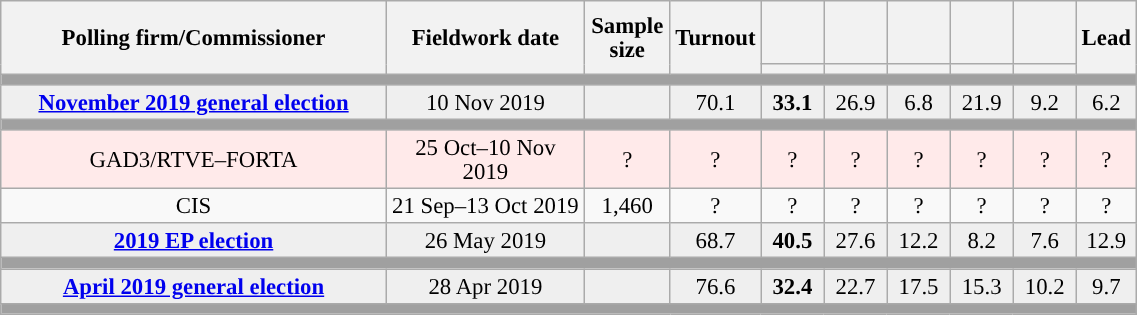<table class="wikitable collapsible collapsed" style="text-align:center; font-size:95%; line-height:16px;">
<tr style="height:42px;">
<th style="width:250px;" rowspan="2">Polling firm/Commissioner</th>
<th style="width:125px;" rowspan="2">Fieldwork date</th>
<th style="width:50px;" rowspan="2">Sample size</th>
<th style="width:45px;" rowspan="2">Turnout</th>
<th style="width:35px;"></th>
<th style="width:35px;"></th>
<th style="width:35px;"></th>
<th style="width:35px;"></th>
<th style="width:35px;"></th>
<th style="width:30px;" rowspan="2">Lead</th>
</tr>
<tr>
<th style="color:inherit;background:"></th>
<th style="color:inherit;background:"></th>
<th style="color:inherit;background:"></th>
<th style="color:inherit;background:"></th>
<th style="color:inherit;background:"></th>
</tr>
<tr>
<td colspan="10" style="background:#A0A0A0"></td>
</tr>
<tr style="background:#EFEFEF;">
<td><strong><a href='#'>November 2019 general election</a></strong></td>
<td>10 Nov 2019</td>
<td></td>
<td>70.1</td>
<td><strong>33.1</strong><br></td>
<td>26.9<br></td>
<td>6.8<br></td>
<td>21.9<br></td>
<td>9.2<br></td>
<td style="background:">6.2</td>
</tr>
<tr>
<td colspan="10" style="background:#A0A0A0"></td>
</tr>
<tr style="background:#FFEAEA;">
<td>GAD3/RTVE–FORTA</td>
<td>25 Oct–10 Nov 2019</td>
<td>?</td>
<td>?</td>
<td>?<br></td>
<td>?<br></td>
<td>?<br></td>
<td>?<br></td>
<td>?<br></td>
<td style="background:">?</td>
</tr>
<tr>
<td>CIS</td>
<td>21 Sep–13 Oct 2019</td>
<td>1,460</td>
<td>?</td>
<td>?<br></td>
<td>?<br></td>
<td>?<br></td>
<td>?<br></td>
<td>?<br></td>
<td style="background:">?</td>
</tr>
<tr style="background:#EFEFEF;">
<td><strong><a href='#'>2019 EP election</a></strong></td>
<td>26 May 2019</td>
<td></td>
<td>68.7</td>
<td><strong>40.5</strong><br></td>
<td>27.6<br></td>
<td>12.2<br></td>
<td>8.2<br></td>
<td>7.6<br></td>
<td style="background:">12.9</td>
</tr>
<tr>
<td colspan="10" style="background:#A0A0A0"></td>
</tr>
<tr style="background:#EFEFEF;">
<td><strong><a href='#'>April 2019 general election</a></strong></td>
<td>28 Apr 2019</td>
<td></td>
<td>76.6</td>
<td><strong>32.4</strong><br></td>
<td>22.7<br></td>
<td>17.5<br></td>
<td>15.3<br></td>
<td>10.2<br></td>
<td style="background:">9.7</td>
</tr>
<tr>
<td colspan="10" style="background:#A0A0A0"></td>
</tr>
</table>
